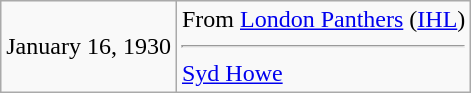<table class="wikitable">
<tr>
<td>January 16, 1930</td>
<td valign="top">From <a href='#'>London Panthers</a> (<a href='#'>IHL</a>)<hr><a href='#'>Syd Howe</a></td>
</tr>
</table>
